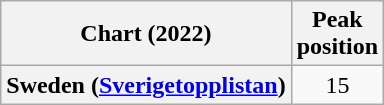<table class="wikitable plainrowheaders" style="text-align:center">
<tr>
<th scope="col">Chart (2022)</th>
<th scope="col">Peak<br>position</th>
</tr>
<tr>
<th scope="row">Sweden (<a href='#'>Sverigetopplistan</a>)</th>
<td>15</td>
</tr>
</table>
